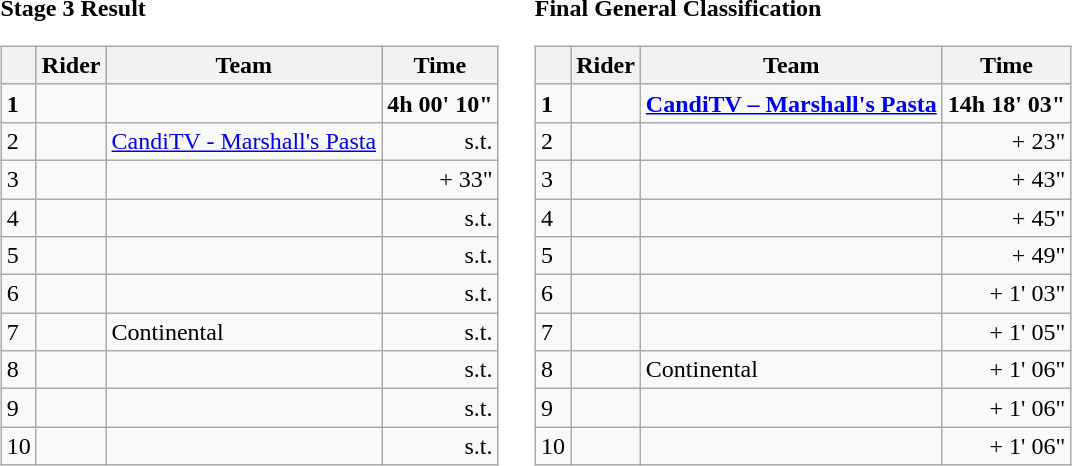<table>
<tr>
<td><strong>Stage 3 Result</strong><br><table class="wikitable">
<tr>
<th></th>
<th>Rider</th>
<th>Team</th>
<th>Time</th>
</tr>
<tr>
<td><strong>1</strong></td>
<td><strong></strong></td>
<td><strong></strong></td>
<td align=right><strong>4h 00' 10"</strong></td>
</tr>
<tr>
<td>2</td>
<td></td>
<td><a href='#'>CandiTV - Marshall's Pasta</a></td>
<td align=right>s.t.</td>
</tr>
<tr>
<td>3</td>
<td></td>
<td></td>
<td align=right>+ 33"</td>
</tr>
<tr>
<td>4</td>
<td></td>
<td></td>
<td align=right>s.t.</td>
</tr>
<tr>
<td>5</td>
<td></td>
<td></td>
<td align=right>s.t.</td>
</tr>
<tr>
<td>6</td>
<td></td>
<td></td>
<td align=right>s.t.</td>
</tr>
<tr>
<td>7</td>
<td></td>
<td> Continental</td>
<td align=right>s.t.</td>
</tr>
<tr>
<td>8</td>
<td></td>
<td></td>
<td align=right>s.t.</td>
</tr>
<tr>
<td>9</td>
<td></td>
<td></td>
<td align=right>s.t.</td>
</tr>
<tr>
<td>10</td>
<td></td>
<td></td>
<td align=right>s.t.</td>
</tr>
</table>
</td>
<td></td>
<td><strong>Final General Classification</strong><br><table class="wikitable">
<tr>
<th></th>
<th>Rider</th>
<th>Team</th>
<th>Time</th>
</tr>
<tr>
<td><strong>1</strong></td>
<td><strong></strong> </td>
<td><strong><a href='#'>CandiTV – Marshall's Pasta</a></strong></td>
<td align="right"><strong>14h 18' 03"</strong></td>
</tr>
<tr>
<td>2</td>
<td></td>
<td></td>
<td align="right">+ 23"</td>
</tr>
<tr>
<td>3</td>
<td> </td>
<td></td>
<td align="right">+ 43"</td>
</tr>
<tr>
<td>4</td>
<td></td>
<td></td>
<td align="right">+ 45"</td>
</tr>
<tr>
<td>5</td>
<td></td>
<td></td>
<td align="right">+ 49"</td>
</tr>
<tr>
<td>6</td>
<td></td>
<td></td>
<td align="right">+ 1' 03"</td>
</tr>
<tr>
<td>7</td>
<td></td>
<td></td>
<td align="right">+ 1' 05"</td>
</tr>
<tr>
<td>8</td>
<td></td>
<td> Continental</td>
<td align="right">+ 1' 06"</td>
</tr>
<tr>
<td>9</td>
<td></td>
<td></td>
<td align="right">+ 1' 06"</td>
</tr>
<tr>
<td>10</td>
<td></td>
<td></td>
<td align="right">+ 1' 06"</td>
</tr>
</table>
</td>
</tr>
</table>
